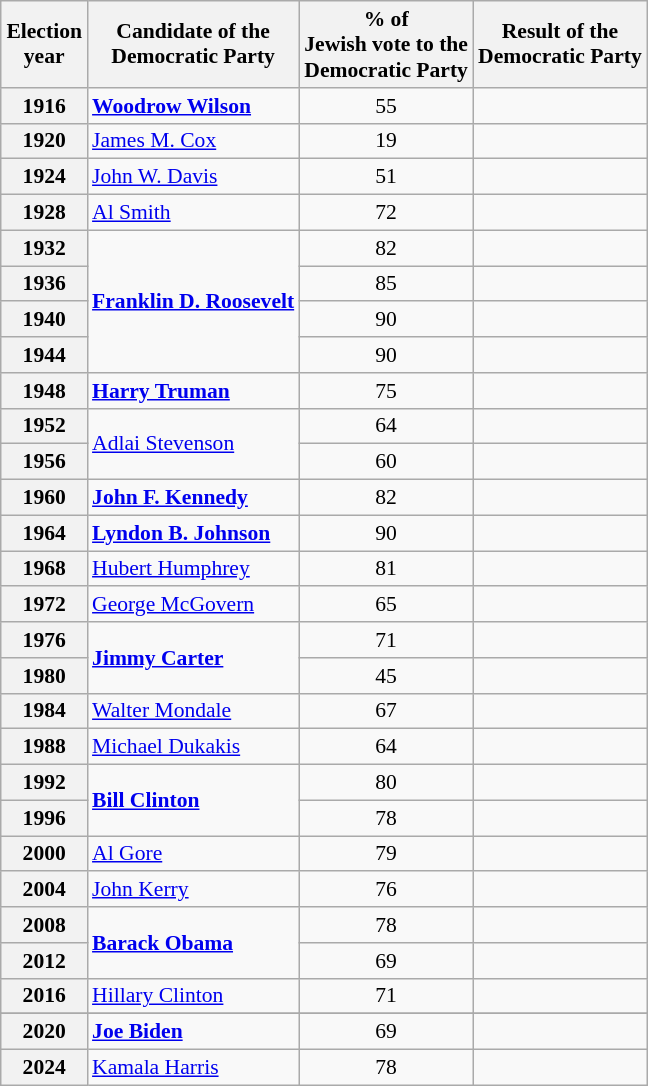<table class="wikitable sortable" style="float:left; font-size:90%; margin:0 0 1em 1em;">
<tr>
<th>Election <br>year</th>
<th>Candidate of the <br>Democratic Party</th>
<th>% of <br>Jewish vote to the<br> Democratic Party</th>
<th>Result of the<br> Democratic Party</th>
</tr>
<tr>
<th>1916</th>
<td><strong><a href='#'>Woodrow Wilson</a></strong></td>
<td align="center">55</td>
<td></td>
</tr>
<tr>
<th>1920</th>
<td><a href='#'>James M. Cox</a></td>
<td align="center">19</td>
<td></td>
</tr>
<tr>
<th>1924</th>
<td><a href='#'>John W. Davis</a></td>
<td align="center">51</td>
<td></td>
</tr>
<tr>
<th>1928</th>
<td><a href='#'>Al Smith</a></td>
<td align="center">72</td>
<td></td>
</tr>
<tr>
<th>1932</th>
<td rowspan="4"><strong><a href='#'>Franklin D. Roosevelt</a></strong></td>
<td align="center">82</td>
<td></td>
</tr>
<tr>
<th>1936</th>
<td align="center">85</td>
<td></td>
</tr>
<tr>
<th>1940</th>
<td align="center">90</td>
<td></td>
</tr>
<tr>
<th>1944</th>
<td align="center">90</td>
<td></td>
</tr>
<tr>
<th>1948</th>
<td><strong><a href='#'>Harry Truman</a></strong></td>
<td align="center">75</td>
<td></td>
</tr>
<tr>
<th>1952</th>
<td rowspan="2"><a href='#'>Adlai Stevenson</a></td>
<td align="center">64</td>
<td></td>
</tr>
<tr>
<th>1956</th>
<td align="center">60</td>
<td></td>
</tr>
<tr>
<th>1960</th>
<td><strong><a href='#'>John F. Kennedy</a></strong></td>
<td align="center">82</td>
<td></td>
</tr>
<tr>
<th>1964</th>
<td><strong><a href='#'>Lyndon B. Johnson</a></strong></td>
<td align="center">90</td>
<td></td>
</tr>
<tr>
<th>1968</th>
<td><a href='#'>Hubert Humphrey</a></td>
<td align="center">81</td>
<td></td>
</tr>
<tr>
<th>1972</th>
<td><a href='#'>George McGovern</a></td>
<td align="center">65</td>
<td></td>
</tr>
<tr>
<th>1976</th>
<td rowspan="2"><strong><a href='#'>Jimmy Carter</a></strong></td>
<td align="center">71</td>
<td></td>
</tr>
<tr>
<th>1980</th>
<td align="center">45</td>
<td></td>
</tr>
<tr>
<th>1984</th>
<td><a href='#'>Walter Mondale</a></td>
<td align="center">67</td>
<td></td>
</tr>
<tr>
<th>1988</th>
<td><a href='#'>Michael Dukakis</a></td>
<td align="center">64</td>
<td></td>
</tr>
<tr>
<th>1992</th>
<td rowspan="2"><strong><a href='#'>Bill Clinton</a></strong></td>
<td align="center">80</td>
<td></td>
</tr>
<tr>
<th>1996</th>
<td align="center">78</td>
<td></td>
</tr>
<tr>
<th>2000</th>
<td><a href='#'>Al Gore</a></td>
<td align="center">79</td>
<td></td>
</tr>
<tr>
<th>2004</th>
<td><a href='#'>John Kerry</a></td>
<td align="center">76</td>
<td></td>
</tr>
<tr>
<th>2008</th>
<td rowspan="2"><strong><a href='#'>Barack Obama</a></strong></td>
<td align="center">78</td>
<td></td>
</tr>
<tr>
<th>2012</th>
<td align="center">69</td>
<td></td>
</tr>
<tr>
<th>2016</th>
<td><a href='#'>Hillary Clinton</a></td>
<td align="center">71</td>
<td></td>
</tr>
<tr>
</tr>
<tr>
<th>2020</th>
<td><strong><a href='#'>Joe Biden</a></strong></td>
<td align="center">69</td>
<td></td>
</tr>
<tr>
<th>2024</th>
<td><a href='#'>Kamala Harris</a></td>
<td align="center">78</td>
<td></td>
</tr>
</table>
